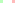<table>
<tr>
<td bgcolor="bbffbb"></td>
<td></td>
<td bgcolor="ffbbbb"></td>
</tr>
</table>
